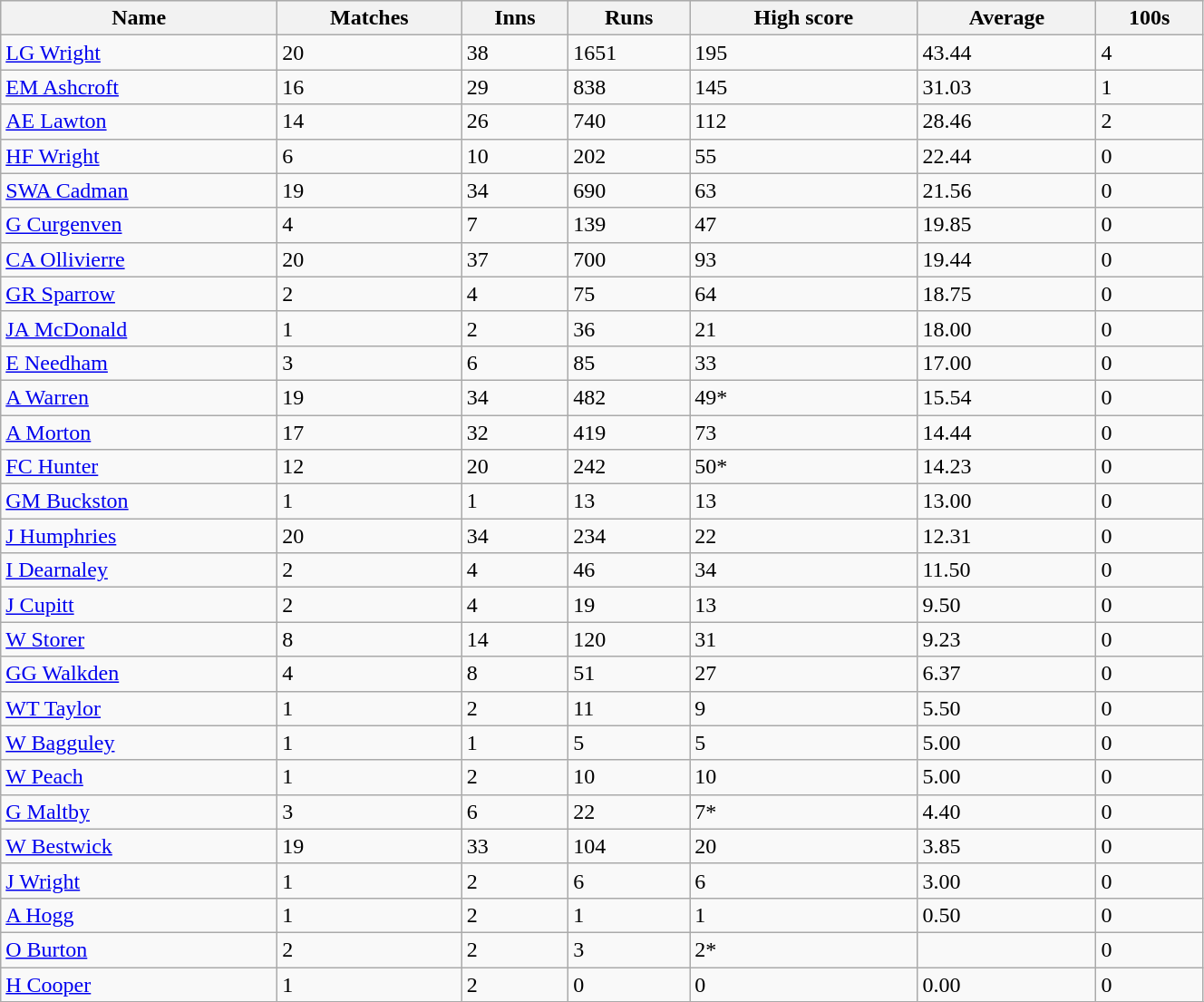<table class="wikitable sortable" width="70%">
<tr bgcolor="#efefef">
<th>Name</th>
<th>Matches</th>
<th>Inns</th>
<th>Runs</th>
<th>High score</th>
<th>Average</th>
<th>100s</th>
</tr>
<tr>
<td><a href='#'>LG Wright</a></td>
<td>20</td>
<td>38</td>
<td>1651</td>
<td>195</td>
<td>43.44</td>
<td>4</td>
</tr>
<tr>
<td><a href='#'>EM Ashcroft</a></td>
<td>16</td>
<td>29</td>
<td>838</td>
<td>145</td>
<td>31.03</td>
<td>1</td>
</tr>
<tr>
<td><a href='#'>AE Lawton</a></td>
<td>14</td>
<td>26</td>
<td>740</td>
<td>112</td>
<td>28.46</td>
<td>2</td>
</tr>
<tr>
<td><a href='#'>HF Wright</a></td>
<td>6</td>
<td>10</td>
<td>202</td>
<td>55</td>
<td>22.44</td>
<td>0</td>
</tr>
<tr>
<td><a href='#'>SWA Cadman</a></td>
<td>19</td>
<td>34</td>
<td>690</td>
<td>63</td>
<td>21.56</td>
<td>0</td>
</tr>
<tr>
<td><a href='#'>G Curgenven</a></td>
<td>4</td>
<td>7</td>
<td>139</td>
<td>47</td>
<td>19.85</td>
<td>0</td>
</tr>
<tr>
<td><a href='#'>CA Ollivierre</a></td>
<td>20</td>
<td>37</td>
<td>700</td>
<td>93</td>
<td>19.44</td>
<td>0</td>
</tr>
<tr>
<td><a href='#'>GR Sparrow</a></td>
<td>2</td>
<td>4</td>
<td>75</td>
<td>64</td>
<td>18.75</td>
<td>0</td>
</tr>
<tr>
<td><a href='#'>JA McDonald</a></td>
<td>1</td>
<td>2</td>
<td>36</td>
<td>21</td>
<td>18.00</td>
<td>0</td>
</tr>
<tr>
<td><a href='#'>E Needham</a></td>
<td>3</td>
<td>6</td>
<td>85</td>
<td>33</td>
<td>17.00</td>
<td>0</td>
</tr>
<tr>
<td><a href='#'>A Warren</a></td>
<td>19</td>
<td>34</td>
<td>482</td>
<td>49*</td>
<td>15.54</td>
<td>0</td>
</tr>
<tr>
<td><a href='#'>A Morton</a></td>
<td>17</td>
<td>32</td>
<td>419</td>
<td>73</td>
<td>14.44</td>
<td>0</td>
</tr>
<tr>
<td><a href='#'>FC Hunter</a></td>
<td>12</td>
<td>20</td>
<td>242</td>
<td>50*</td>
<td>14.23</td>
<td>0</td>
</tr>
<tr>
<td><a href='#'>GM Buckston</a></td>
<td>1</td>
<td>1</td>
<td>13</td>
<td>13</td>
<td>13.00</td>
<td>0</td>
</tr>
<tr>
<td><a href='#'>J Humphries</a></td>
<td>20</td>
<td>34</td>
<td>234</td>
<td>22</td>
<td>12.31</td>
<td>0</td>
</tr>
<tr>
<td><a href='#'>I Dearnaley</a></td>
<td>2</td>
<td>4</td>
<td>46</td>
<td>34</td>
<td>11.50</td>
<td>0</td>
</tr>
<tr>
<td><a href='#'>J Cupitt</a></td>
<td>2</td>
<td>4</td>
<td>19</td>
<td>13</td>
<td>9.50</td>
<td>0</td>
</tr>
<tr>
<td><a href='#'>W Storer</a></td>
<td>8</td>
<td>14</td>
<td>120</td>
<td>31</td>
<td>9.23</td>
<td>0</td>
</tr>
<tr>
<td><a href='#'>GG Walkden</a></td>
<td>4</td>
<td>8</td>
<td>51</td>
<td>27</td>
<td>6.37</td>
<td>0</td>
</tr>
<tr>
<td><a href='#'>WT Taylor</a></td>
<td>1</td>
<td>2</td>
<td>11</td>
<td>9</td>
<td>5.50</td>
<td>0</td>
</tr>
<tr>
<td><a href='#'>W Bagguley</a></td>
<td>1</td>
<td>1</td>
<td>5</td>
<td>5</td>
<td>5.00</td>
<td>0</td>
</tr>
<tr>
<td><a href='#'>W Peach</a></td>
<td>1</td>
<td>2</td>
<td>10</td>
<td>10</td>
<td>5.00</td>
<td>0</td>
</tr>
<tr>
<td><a href='#'>G Maltby</a></td>
<td>3</td>
<td>6</td>
<td>22</td>
<td>7*</td>
<td>4.40</td>
<td>0</td>
</tr>
<tr>
<td><a href='#'>W Bestwick</a></td>
<td>19</td>
<td>33</td>
<td>104</td>
<td>20</td>
<td>3.85</td>
<td>0</td>
</tr>
<tr>
<td><a href='#'>J Wright</a></td>
<td>1</td>
<td>2</td>
<td>6</td>
<td>6</td>
<td>3.00</td>
<td>0</td>
</tr>
<tr>
<td><a href='#'>A Hogg</a></td>
<td>1</td>
<td>2</td>
<td>1</td>
<td>1</td>
<td>0.50</td>
<td>0</td>
</tr>
<tr>
<td><a href='#'>O Burton</a></td>
<td>2</td>
<td>2</td>
<td>3</td>
<td>2*</td>
<td></td>
<td>0</td>
</tr>
<tr>
<td><a href='#'>H Cooper</a></td>
<td>1</td>
<td>2</td>
<td>0</td>
<td>0</td>
<td>0.00</td>
<td>0   </td>
</tr>
<tr>
</tr>
</table>
